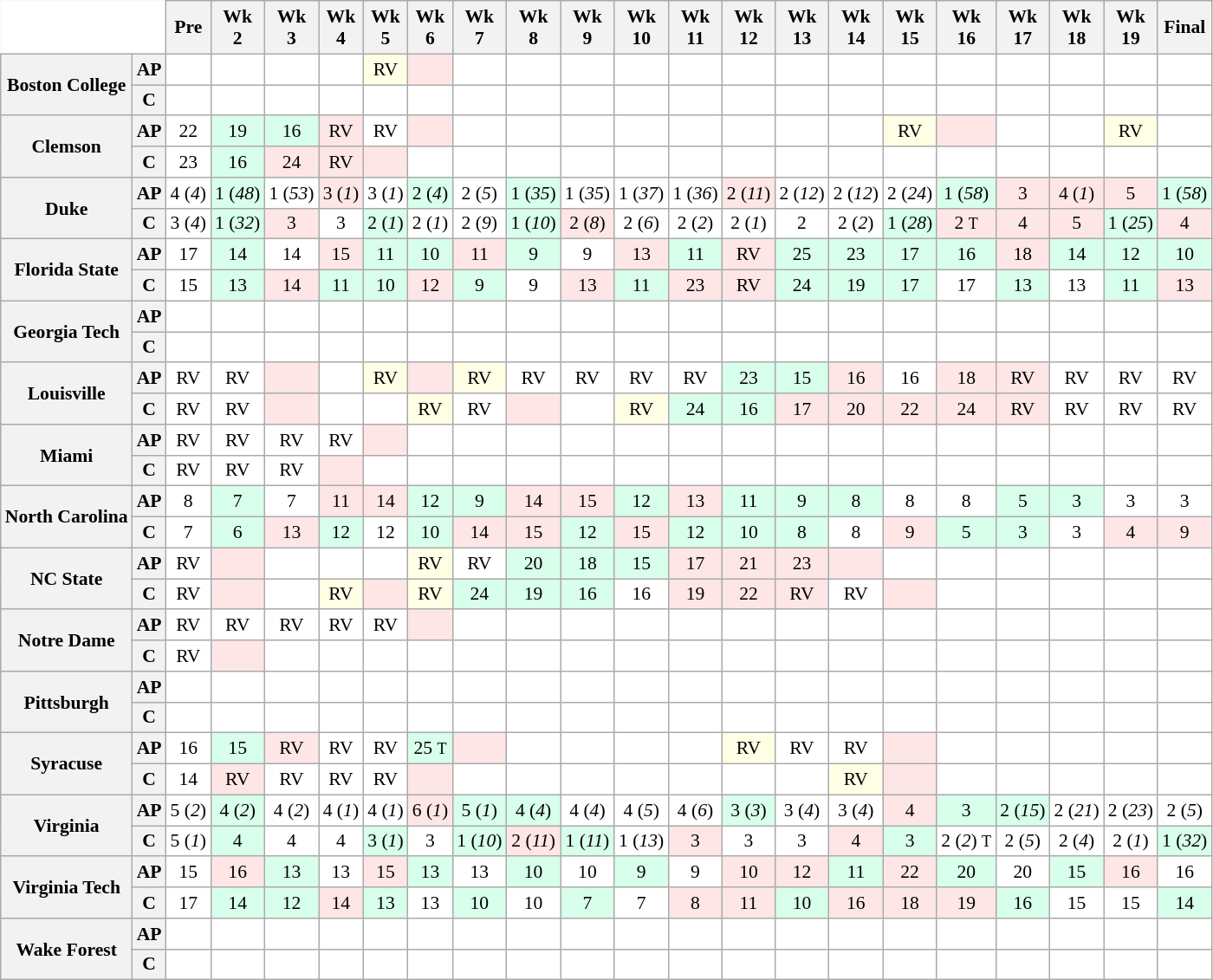<table class="wikitable" style="white-space:nowrap;font-size:90%;">
<tr>
<th colspan=2 style="background:white; border-top-style:hidden; border-left-style:hidden;"> </th>
<th>Pre</th>
<th>Wk<br>2</th>
<th>Wk<br>3</th>
<th>Wk<br>4</th>
<th>Wk<br>5</th>
<th>Wk<br>6</th>
<th>Wk<br>7</th>
<th>Wk<br>8</th>
<th>Wk<br>9</th>
<th>Wk<br>10</th>
<th>Wk<br>11</th>
<th>Wk<br>12</th>
<th>Wk<br>13</th>
<th>Wk<br>14</th>
<th>Wk<br>15</th>
<th>Wk<br>16</th>
<th>Wk<br>17</th>
<th>Wk<br>18</th>
<th>Wk<br>19</th>
<th>Final</th>
</tr>
<tr style="text-align:center;">
<th rowspan=2 style=>Boston College</th>
<th>AP</th>
<td style="background:#FFF;"></td>
<td style="background:#FFF;"></td>
<td style="background:#FFF;"></td>
<td style="background:#FFF;"></td>
<td style="background:#FFFFE6;"> RV</td>
<td style="background:#FFE6E6;"></td>
<td style="background:#FFF;"></td>
<td style="background:#FFF;"></td>
<td style="background:#FFF;"></td>
<td style="background:#FFF;"></td>
<td style="background:#FFF;"></td>
<td style="background:#FFF;"></td>
<td style="background:#FFF;"></td>
<td style="background:#FFF;"></td>
<td style="background:#FFF;"></td>
<td style="background:#FFF;"></td>
<td style="background:#FFF;"></td>
<td style="background:#FFF;"></td>
<td style="background:#FFF;"></td>
<td style="background:#FFF;"></td>
</tr>
<tr style="text-align:center;">
<th>C</th>
<td style="background:#FFF;"></td>
<td style="background:#FFF;"></td>
<td style="background:#FFF;"></td>
<td style="background:#FFF;"></td>
<td style="background:#FFF;"></td>
<td style="background:#FFF;"></td>
<td style="background:#FFF;"></td>
<td style="background:#FFF;"></td>
<td style="background:#FFF;"></td>
<td style="background:#FFF;"></td>
<td style="background:#FFF;"></td>
<td style="background:#FFF;"></td>
<td style="background:#FFF;"></td>
<td style="background:#FFF;"></td>
<td style="background:#FFF;"></td>
<td style="background:#FFF;"></td>
<td style="background:#FFF;"></td>
<td style="background:#FFF;"></td>
<td style="background:#FFF;"></td>
<td style="background:#FFF;"></td>
</tr>
<tr style="text-align:center;">
<th rowspan=2 style=>Clemson</th>
<th>AP</th>
<td style="background:#FFF;"> 22</td>
<td style="background:#D8FFEB;"> 19</td>
<td style="background:#D8FFEB;"> 16</td>
<td style="background:#FFE6E6;"> RV</td>
<td style="background:#FFF;"> RV</td>
<td style="background:#FFE6E6;"></td>
<td style="background:#FFF;"></td>
<td style="background:#FFF;"></td>
<td style="background:#FFF;"></td>
<td style="background:#FFF;"></td>
<td style="background:#FFF;"></td>
<td style="background:#FFF;"></td>
<td style="background:#FFF;"></td>
<td style="background:#FFF;"></td>
<td style="background:#FFFFE6;"> RV</td>
<td style="background:#FFE6E6;"></td>
<td style="background:#FFF;"></td>
<td style="background:#FFF;"></td>
<td style="background:#FFFFE6;"> RV</td>
<td style="background:#FFF;"></td>
</tr>
<tr style="text-align:center;">
<th>C</th>
<td style="background:#FFF;"> 23</td>
<td style="background:#D8FFEB;"> 16</td>
<td style="background:#FFE6E6;"> 24</td>
<td style="background:#FFE6E6;"> RV</td>
<td style="background:#FFE6E6;"></td>
<td style="background:#FFF;"></td>
<td style="background:#FFF;"></td>
<td style="background:#FFF;"></td>
<td style="background:#FFF;"></td>
<td style="background:#FFF;"></td>
<td style="background:#FFF;"></td>
<td style="background:#FFF;"></td>
<td style="background:#FFF;"></td>
<td style="background:#FFF;"></td>
<td style="background:#FFF;"></td>
<td style="background:#FFF;"></td>
<td style="background:#FFF;"></td>
<td style="background:#FFF;"></td>
<td style="background:#FFF;"></td>
<td style="background:#FFF;"></td>
</tr>
<tr style="text-align:center;">
<th rowspan=2 style=>Duke</th>
<th>AP</th>
<td style="background:#FFF;"> 4 (<em>4</em>)</td>
<td style="background:#D8FFEB;"> 1 (<em>48</em>)</td>
<td style="background:#FFF;"> 1 (<em>53</em>)</td>
<td style="background:#FFE6E6;"> 3 (<em>1</em>)</td>
<td style="background:#FFF;"> 3 (<em>1</em>)</td>
<td style="background:#D8FFEB;"> 2 (<em>4</em>)</td>
<td style="background:#FFF;"> 2 (<em>5</em>)</td>
<td style="background:#D8FFEB;"> 1 (<em>35</em>)</td>
<td style="background:#FFF;"> 1 (<em>35</em>)</td>
<td style="background:#FFF;"> 1 (<em>37</em>)</td>
<td style="background:#FFF;"> 1 (<em>36</em>)</td>
<td style="background:#FFE6E6;"> 2 (<em>11</em>)</td>
<td style="background:#FFF;"> 2 (<em>12</em>)</td>
<td style="background:#FFF;"> 2 (<em>12</em>)</td>
<td style="background:#FFF;"> 2 (<em>24</em>)</td>
<td style="background:#D8FFEB;"> 1 (<em>58</em>)</td>
<td style="background:#FFE6E6;"> 3</td>
<td style="background:#FFE6E6;"> 4 (<em>1</em>)</td>
<td style="background:#FFE6E6;"> 5</td>
<td style="background:#D8FFEB;"> 1 (<em>58</em>)</td>
</tr>
<tr style="text-align:center;">
<th>C</th>
<td style="background:#FFF;"> 3 (<em>4</em>)</td>
<td style="background:#D8FFEB;"> 1 (<em>32</em>)</td>
<td style="background:#FFE6E6;"> 3</td>
<td style="background:#FFF;"> 3</td>
<td style="background:#D8FFEB;"> 2 (<em>1</em>)</td>
<td style="background:#FFF;"> 2 (<em>1</em>)</td>
<td style="background:#FFF;"> 2 (<em>9</em>)</td>
<td style="background:#D8FFEB;"> 1 (<em>10</em>)</td>
<td style="background:#FFE6E6;"> 2 (<em>8</em>)</td>
<td style="background:#FFF;"> 2 (<em>6</em>)</td>
<td style="background:#FFF;"> 2 (<em>2</em>)</td>
<td style="background:#FFF;"> 2 (<em>1</em>)</td>
<td style="background:#FFF;"> 2</td>
<td style="background:#FFF;"> 2 (<em>2</em>)</td>
<td style="background:#D8FFEB;"> 1 (<em>28</em>)</td>
<td style="background:#FFE6E6;"> 2 <small>T</small></td>
<td style="background:#FFE6E6;"> 4</td>
<td style="background:#FFE6E6;"> 5</td>
<td style="background:#D8FFEB;"> 1 (<em>25</em>)</td>
<td style="background:#FFE6E6;"> 4</td>
</tr>
<tr style="text-align:center;">
<th rowspan=2 style=>Florida State</th>
<th>AP</th>
<td style="background:#FFF;"> 17</td>
<td style="background:#D8FFEB;"> 14</td>
<td style="background:#FFF;"> 14</td>
<td style="background:#FFE6E6;"> 15</td>
<td style="background:#D8FFEB;"> 11</td>
<td style="background:#D8FFEB;"> 10</td>
<td style="background:#FFE6E6;"> 11</td>
<td style="background:#D8FFEB;"> 9</td>
<td style="background:#FFF;"> 9</td>
<td style="background:#FFE6E6;"> 13</td>
<td style="background:#D8FFEB;"> 11</td>
<td style="background:#FFE6E6;"> RV</td>
<td style="background:#D8FFEB;"> 25</td>
<td style="background:#D8FFEB;"> 23</td>
<td style="background:#D8FFEB;"> 17</td>
<td style="background:#D8FFEB;"> 16</td>
<td style="background:#FFE6E6;"> 18</td>
<td style="background:#D8FFEB;"> 14</td>
<td style="background:#D8FFEB;"> 12</td>
<td style="background:#D8FFEB;"> 10</td>
</tr>
<tr style="text-align:center;">
<th>C</th>
<td style="background:#FFF;"> 15</td>
<td style="background:#D8FFEB;"> 13</td>
<td style="background:#FFE6E6;"> 14</td>
<td style="background:#D8FFEB;"> 11</td>
<td style="background:#D8FFEB;"> 10</td>
<td style="background:#FFE6E6;"> 12</td>
<td style="background:#D8FFEB;"> 9</td>
<td style="background:#FFF;"> 9</td>
<td style="background:#FFE6E6;"> 13</td>
<td style="background:#D8FFEB;"> 11</td>
<td style="background:#FFE6E6;"> 23</td>
<td style="background:#FFE6E6;"> RV</td>
<td style="background:#D8FFEB;"> 24</td>
<td style="background:#D8FFEB;"> 19</td>
<td style="background:#D8FFEB;"> 17</td>
<td style="background:#FFF;"> 17</td>
<td style="background:#D8FFEB;"> 13</td>
<td style="background:#FFF;"> 13</td>
<td style="background:#D8FFEB;"> 11</td>
<td style="background:#FFE6E6;"> 13</td>
</tr>
<tr style="text-align:center;">
<th rowspan=2 style=>Georgia Tech</th>
<th>AP</th>
<td style="background:#FFF;"></td>
<td style="background:#FFF;"></td>
<td style="background:#FFF;"></td>
<td style="background:#FFF;"></td>
<td style="background:#FFF;"></td>
<td style="background:#FFF;"></td>
<td style="background:#FFF;"></td>
<td style="background:#FFF;"></td>
<td style="background:#FFF;"></td>
<td style="background:#FFF;"></td>
<td style="background:#FFF;"></td>
<td style="background:#FFF;"></td>
<td style="background:#FFF;"></td>
<td style="background:#FFF;"></td>
<td style="background:#FFF;"></td>
<td style="background:#FFF;"></td>
<td style="background:#FFF;"></td>
<td style="background:#FFF;"></td>
<td style="background:#FFF;"></td>
<td style="background:#FFF;"></td>
</tr>
<tr style="text-align:center;">
<th>C</th>
<td style="background:#FFF;"></td>
<td style="background:#FFF;"></td>
<td style="background:#FFF;"></td>
<td style="background:#FFF;"></td>
<td style="background:#FFF;"></td>
<td style="background:#FFF;"></td>
<td style="background:#FFF;"></td>
<td style="background:#FFF;"></td>
<td style="background:#FFF;"></td>
<td style="background:#FFF;"></td>
<td style="background:#FFF;"></td>
<td style="background:#FFF;"></td>
<td style="background:#FFF;"></td>
<td style="background:#FFF;"></td>
<td style="background:#FFF;"></td>
<td style="background:#FFF;"></td>
<td style="background:#FFF;"></td>
<td style="background:#FFF;"></td>
<td style="background:#FFF;"></td>
<td style="background:#FFF;"></td>
</tr>
<tr style="text-align:center;">
<th rowspan=2 style=>Louisville</th>
<th>AP</th>
<td style="background:#FFF;"> RV</td>
<td style="background:#FFF;"> RV</td>
<td style="background:#FFE6E6;"></td>
<td style="background:#FFF;"></td>
<td style="background:#FFFFE6;"> RV</td>
<td style="background:#FFE6E6;"></td>
<td style="background:#FFFFE6;"> RV</td>
<td style="background:#FFF;"> RV</td>
<td style="background:#FFF;"> RV</td>
<td style="background:#FFF;"> RV</td>
<td style="background:#FFF;"> RV</td>
<td style="background:#D8FFEB;"> 23</td>
<td style="background:#D8FFEB;"> 15</td>
<td style="background:#FFE6E6;"> 16</td>
<td style="background:#FFF;"> 16</td>
<td style="background:#FFE6E6;"> 18</td>
<td style="background:#FFE6E6;"> RV</td>
<td style="background:#FFF;"> RV</td>
<td style="background:#FFF;"> RV</td>
<td style="background:#FFF;"> RV</td>
</tr>
<tr style="text-align:center;">
<th>C</th>
<td style="background:#FFF;"> RV</td>
<td style="background:#FFF;"> RV</td>
<td style="background:#FFE6E6;"></td>
<td style="background:#FFF;"></td>
<td style="background:#FFF;"></td>
<td style="background:#FFFFE6;"> RV</td>
<td style="background:#FFF;"> RV</td>
<td style="background:#FFE6E6;"></td>
<td style="background:#FFF;"></td>
<td style="background:#FFFFE6;"> RV</td>
<td style="background:#D8FFEB;"> 24</td>
<td style="background:#D8FFEB;"> 16</td>
<td style="background:#FFE6E6;"> 17</td>
<td style="background:#FFE6E6;"> 20</td>
<td style="background:#FFE6E6;"> 22</td>
<td style="background:#FFE6E6;"> 24</td>
<td style="background:#FFE6E6;"> RV</td>
<td style="background:#FFF;"> RV</td>
<td style="background:#FFF;"> RV</td>
<td style="background:#FFF;"> RV</td>
</tr>
<tr style="text-align:center;">
<th rowspan=2 style=>Miami</th>
<th>AP</th>
<td style="background:#FFF;"> RV</td>
<td style="background:#FFF;"> RV</td>
<td style="background:#FFF;"> RV</td>
<td style="background:#FFF;"> RV</td>
<td style="background:#FFE6E6;"></td>
<td style="background:#FFF;"></td>
<td style="background:#FFF;"></td>
<td style="background:#FFF;"></td>
<td style="background:#FFF;"></td>
<td style="background:#FFF;"></td>
<td style="background:#FFF;"></td>
<td style="background:#FFF;"></td>
<td style="background:#FFF;"></td>
<td style="background:#FFF;"></td>
<td style="background:#FFF;"></td>
<td style="background:#FFF;"></td>
<td style="background:#FFF;"></td>
<td style="background:#FFF;"></td>
<td style="background:#FFF;"></td>
<td style="background:#FFF;"></td>
</tr>
<tr style="text-align:center;">
<th>C</th>
<td style="background:#FFF;"> RV</td>
<td style="background:#FFF;"> RV</td>
<td style="background:#FFF;"> RV</td>
<td style="background:#FFE6E6;"></td>
<td style="background:#FFF;"></td>
<td style="background:#FFF;"></td>
<td style="background:#FFF;"></td>
<td style="background:#FFF;"></td>
<td style="background:#FFF;"></td>
<td style="background:#FFF;"></td>
<td style="background:#FFF;"></td>
<td style="background:#FFF;"></td>
<td style="background:#FFF;"></td>
<td style="background:#FFF;"></td>
<td style="background:#FFF;"></td>
<td style="background:#FFF;"></td>
<td style="background:#FFF;"></td>
<td style="background:#FFF;"></td>
<td style="background:#FFF;"></td>
<td style="background:#FFF;"></td>
</tr>
<tr style="text-align:center;">
<th rowspan=2 style=>North Carolina</th>
<th>AP</th>
<td style="background:#FFF;"> 8</td>
<td style="background:#D8FFEB;"> 7</td>
<td style="background:#FFF;"> 7</td>
<td style="background:#FFE6E6;"> 11</td>
<td style="background:#FFE6E6;"> 14</td>
<td style="background:#D8FFEB;"> 12</td>
<td style="background:#D8FFEB;"> 9</td>
<td style="background:#FFE6E6;"> 14</td>
<td style="background:#FFE6E6;"> 15</td>
<td style="background:#D8FFEB;"> 12</td>
<td style="background:#FFE6E6;"> 13</td>
<td style="background:#D8FFEB;"> 11</td>
<td style="background:#D8FFEB;"> 9</td>
<td style="background:#D8FFEB;"> 8</td>
<td style="background:#FFF;"> 8</td>
<td style="background:#FFF;"> 8</td>
<td style="background:#D8FFEB;"> 5</td>
<td style="background:#D8FFEB;"> 3</td>
<td style="background:#FFF;"> 3</td>
<td style="background:#FFF;"> 3</td>
</tr>
<tr style="text-align:center;">
<th>C</th>
<td style="background:#FFF;"> 7</td>
<td style="background:#D8FFEB;"> 6</td>
<td style="background:#FFE6E6;"> 13</td>
<td style="background:#D8FFEB;"> 12</td>
<td style="background:#FFF;"> 12</td>
<td style="background:#D8FFEB;"> 10</td>
<td style="background:#FFE6E6;"> 14</td>
<td style="background:#FFE6E6;"> 15</td>
<td style="background:#D8FFEB;"> 12</td>
<td style="background:#FFE6E6;"> 15</td>
<td style="background:#D8FFEB;"> 12</td>
<td style="background:#D8FFEB;"> 10</td>
<td style="background:#D8FFEB;"> 8</td>
<td style="background:#FFF;"> 8</td>
<td style="background:#FFE6E6;"> 9</td>
<td style="background:#D8FFEB;"> 5</td>
<td style="background:#D8FFEB;"> 3</td>
<td style="background:#FFF;"> 3</td>
<td style="background:#FFE6E6;"> 4</td>
<td style="background:#FFE6E6;"> 9</td>
</tr>
<tr style="text-align:center;">
<th rowspan=2 style=>NC State</th>
<th>AP</th>
<td style="background:#FFF;"> RV</td>
<td style="background:#FFE6E6;"></td>
<td style="background:#FFF;"></td>
<td style="background:#FFF;"></td>
<td style="background:#FFF;"></td>
<td style="background:#FFFFE6;"> RV</td>
<td style="background:#FFF;"> RV</td>
<td style="background:#D8FFEB;"> 20</td>
<td style="background:#D8FFEB;"> 18</td>
<td style="background:#D8FFEB;"> 15</td>
<td style="background:#FFE6E6;"> 17</td>
<td style="background:#FFE6E6;"> 21</td>
<td style="background:#FFE6E6;"> 23</td>
<td style="background:#FFE6E6;"></td>
<td style="background:#FFF;"></td>
<td style="background:#FFF;"></td>
<td style="background:#FFF;"></td>
<td style="background:#FFF;"></td>
<td style="background:#FFF;"></td>
<td style="background:#FFF;"></td>
</tr>
<tr style="text-align:center;">
<th>C</th>
<td style="background:#FFF;"> RV</td>
<td style="background:#FFE6E6;"></td>
<td style="background:#FFF;"></td>
<td style="background:#FFFFE6;"> RV</td>
<td style="background:#FFE6E6;"></td>
<td style="background:#FFFFE6;"> RV</td>
<td style="background:#D8FFEB;"> 24</td>
<td style="background:#D8FFEB;"> 19</td>
<td style="background:#D8FFEB;"> 16</td>
<td style="background:#FFF;"> 16</td>
<td style="background:#FFE6E6;"> 19</td>
<td style="background:#FFE6E6;"> 22</td>
<td style="background:#FFE6E6;"> RV</td>
<td style="background:#FFF;"> RV</td>
<td style="background:#FFE6E6;"></td>
<td style="background:#FFF;"></td>
<td style="background:#FFF;"></td>
<td style="background:#FFF;"></td>
<td style="background:#FFF;"></td>
<td style="background:#FFF;"></td>
</tr>
<tr style="text-align:center;">
<th rowspan=2 style=>Notre Dame</th>
<th>AP</th>
<td style="background:#FFF;"> RV</td>
<td style="background:#FFF;"> RV</td>
<td style="background:#FFF;"> RV</td>
<td style="background:#FFF;"> RV</td>
<td style="background:#FFF;"> RV</td>
<td style="background:#FFE6E6;"></td>
<td style="background:#FFF;"></td>
<td style="background:#FFF;"></td>
<td style="background:#FFF;"></td>
<td style="background:#FFF;"></td>
<td style="background:#FFF;"></td>
<td style="background:#FFF;"></td>
<td style="background:#FFF;"></td>
<td style="background:#FFF;"></td>
<td style="background:#FFF;"></td>
<td style="background:#FFF;"></td>
<td style="background:#FFF;"></td>
<td style="background:#FFF;"></td>
<td style="background:#FFF;"></td>
<td style="background:#FFF;"></td>
</tr>
<tr style="text-align:center;">
<th>C</th>
<td style="background:#FFF;"> RV</td>
<td style="background:#FFE6E6;"></td>
<td style="background:#FFF;"></td>
<td style="background:#FFF;"></td>
<td style="background:#FFF;"></td>
<td style="background:#FFF;"></td>
<td style="background:#FFF;"></td>
<td style="background:#FFF;"></td>
<td style="background:#FFF;"></td>
<td style="background:#FFF;"></td>
<td style="background:#FFF;"></td>
<td style="background:#FFF;"></td>
<td style="background:#FFF;"></td>
<td style="background:#FFF;"></td>
<td style="background:#FFF;"></td>
<td style="background:#FFF;"></td>
<td style="background:#FFF;"></td>
<td style="background:#FFF;"></td>
<td style="background:#FFF;"></td>
<td style="background:#FFF;"></td>
</tr>
<tr style="text-align:center;">
<th rowspan=2 style=>Pittsburgh</th>
<th>AP</th>
<td style="background:#FFF;"></td>
<td style="background:#FFF;"></td>
<td style="background:#FFF;"></td>
<td style="background:#FFF;"></td>
<td style="background:#FFF;"></td>
<td style="background:#FFF;"></td>
<td style="background:#FFF;"></td>
<td style="background:#FFF;"></td>
<td style="background:#FFF;"></td>
<td style="background:#FFF;"></td>
<td style="background:#FFF;"></td>
<td style="background:#FFF;"></td>
<td style="background:#FFF;"></td>
<td style="background:#FFF;"></td>
<td style="background:#FFF;"></td>
<td style="background:#FFF;"></td>
<td style="background:#FFF;"></td>
<td style="background:#FFF;"></td>
<td style="background:#FFF;"></td>
<td style="background:#FFF;"></td>
</tr>
<tr style="text-align:center;">
<th>C</th>
<td style="background:#FFF;"></td>
<td style="background:#FFF;"></td>
<td style="background:#FFF;"></td>
<td style="background:#FFF;"></td>
<td style="background:#FFF;"></td>
<td style="background:#FFF;"></td>
<td style="background:#FFF;"></td>
<td style="background:#FFF;"></td>
<td style="background:#FFF;"></td>
<td style="background:#FFF;"></td>
<td style="background:#FFF;"></td>
<td style="background:#FFF;"></td>
<td style="background:#FFF;"></td>
<td style="background:#FFF;"></td>
<td style="background:#FFF;"></td>
<td style="background:#FFF;"></td>
<td style="background:#FFF;"></td>
<td style="background:#FFF;"></td>
<td style="background:#FFF;"></td>
<td style="background:#FFF;"></td>
</tr>
<tr style="text-align:center;">
<th rowspan=2 style=>Syracuse</th>
<th>AP</th>
<td style="background:#FFF;"> 16</td>
<td style="background:#D8FFEB;"> 15</td>
<td style="background:#FFE6E6;"> RV</td>
<td style="background:#FFF;"> RV</td>
<td style="background:#FFF;"> RV</td>
<td style="background:#D8FFEB;"> 25 <small>T</small></td>
<td style="background:#FFE6E6;"></td>
<td style="background:#FFF;"></td>
<td style="background:#FFF;"></td>
<td style="background:#FFF;"></td>
<td style="background:#FFF;"></td>
<td style="background:#FFFFE6;"> RV</td>
<td style="background:#FFF;"> RV</td>
<td style="background:#FFF;"> RV</td>
<td style="background:#FFE6E6;"></td>
<td style="background:#FFF;"></td>
<td style="background:#FFF;"></td>
<td style="background:#FFF;"></td>
<td style="background:#FFF;"></td>
<td style="background:#FFF;"></td>
</tr>
<tr style="text-align:center;">
<th>C</th>
<td style="background:#FFF;"> 14</td>
<td style="background:#FFE6E6;"> RV</td>
<td style="background:#FFF;"> RV</td>
<td style="background:#FFF;"> RV</td>
<td style="background:#FFF;"> RV</td>
<td style="background:#FFE6E6;"></td>
<td style="background:#FFF;"></td>
<td style="background:#FFF;"></td>
<td style="background:#FFF;"></td>
<td style="background:#FFF;"></td>
<td style="background:#FFF;"></td>
<td style="background:#FFF;"></td>
<td style="background:#FFF;"></td>
<td style="background:#FFFFE6;"> RV</td>
<td style="background:#FFE6E6;"></td>
<td style="background:#FFF;"></td>
<td style="background:#FFF;"></td>
<td style="background:#FFF;"></td>
<td style="background:#FFF;"></td>
<td style="background:#FFF;"></td>
</tr>
<tr style="text-align:center;">
<th rowspan=2 style=>Virginia</th>
<th>AP</th>
<td style="background:#FFF;"> 5 (<em>2</em>)</td>
<td style="background:#D8FFEB;"> 4 (<em>2</em>)</td>
<td style="background:#FFF;"> 4 (<em>2</em>)</td>
<td style="background:#FFF;"> 4 (<em>1</em>)</td>
<td style="background:#FFF;"> 4 (<em>1</em>)</td>
<td style="background:#FFE6E6;"> 6 (<em>1</em>)</td>
<td style="background:#D8FFEB;"> 5 (<em>1</em>)</td>
<td style="background:#D8FFEB;"> 4 (<em>4</em>)</td>
<td style="background:#FFF;"> 4 (<em>4</em>)</td>
<td style="background:#FFF;"> 4 (<em>5</em>)</td>
<td style="background:#FFF;"> 4 (<em>6</em>)</td>
<td style="background:#D8FFEB;"> 3 (<em>3</em>)</td>
<td style="background:#FFF;"> 3 (<em>4</em>)</td>
<td style="background:#FFF;"> 3 (<em>4</em>)</td>
<td style="background:#FFE6E6;"> 4</td>
<td style="background:#D8FFEB;"> 3</td>
<td style="background:#D8FFEB;"> 2 (<em>15</em>)</td>
<td style="background:#FFF;"> 2 (<em>21</em>)</td>
<td style="background:#FFF;"> 2 (<em>23</em>)</td>
<td style="background:#FFF;"> 2 (<em>5</em>)</td>
</tr>
<tr style="text-align:center;">
<th>C</th>
<td style="background:#FFF;"> 5 (<em>1</em>)</td>
<td style="background:#D8FFEB;"> 4</td>
<td style="background:#FFF;"> 4</td>
<td style="background:#FFF;"> 4</td>
<td style="background:#D8FFEB;"> 3 (<em>1</em>)</td>
<td style="background:#FFF;"> 3</td>
<td style="background:#D8FFEB;"> 1 (<em>10</em>)</td>
<td style="background:#FFE6E6;"> 2 (<em>11</em>)</td>
<td style="background:#D8FFEB;"> 1 (<em>11</em>)</td>
<td style="background:#FFF;"> 1 (<em>13</em>)</td>
<td style="background:#FFE6E6;"> 3</td>
<td style="background:#FFF;"> 3</td>
<td style="background:#FFF;"> 3</td>
<td style="background:#FFE6E6;"> 4</td>
<td style="background:#D8FFEB;"> 3</td>
<td style="background:#FFF;"> 2 (<em>2</em>) <small>T</small></td>
<td style="background:#FFF;"> 2 (<em>5</em>)</td>
<td style="background:#FFF;"> 2 (<em>4</em>)</td>
<td style="background:#FFF;"> 2 (<em>1</em>)</td>
<td style="background:#D8FFEB;"> 1 (<em>32</em>)</td>
</tr>
<tr style="text-align:center;">
<th rowspan=2 style=>Virginia Tech</th>
<th>AP</th>
<td style="background:#FFF;"> 15</td>
<td style="background:#FFE6E6;"> 16</td>
<td style="background:#D8FFEB;"> 13</td>
<td style="background:#FFF;"> 13</td>
<td style="background:#FFE6E6;"> 15</td>
<td style="background:#D8FFEB;"> 13</td>
<td style="background:#FFF;"> 13</td>
<td style="background:#D8FFEB;"> 10</td>
<td style="background:#FFF;"> 10</td>
<td style="background:#D8FFEB;"> 9</td>
<td style="background:#FFF;"> 9</td>
<td style="background:#FFE6E6;"> 10</td>
<td style="background:#FFE6E6;"> 12</td>
<td style="background:#D8FFEB;"> 11</td>
<td style="background:#FFE6E6;"> 22</td>
<td style="background:#D8FFEB;"> 20</td>
<td style="background:#FFF;"> 20</td>
<td style="background:#D8FFEB;"> 15</td>
<td style="background:#FFE6E6;"> 16</td>
<td style="background:#FFF;"> 16</td>
</tr>
<tr style="text-align:center;">
<th>C</th>
<td style="background:#FFF;"> 17</td>
<td style="background:#D8FFEB;"> 14</td>
<td style="background:#D8FFEB;"> 12</td>
<td style="background:#FFE6E6;"> 14</td>
<td style="background:#D8FFEB;"> 13</td>
<td style="background:#FFF;"> 13</td>
<td style="background:#D8FFEB;"> 10</td>
<td style="background:#FFF;"> 10</td>
<td style="background:#D8FFEB;"> 7</td>
<td style="background:#FFF;"> 7</td>
<td style="background:#FFE6E6;"> 8</td>
<td style="background:#FFE6E6;"> 11</td>
<td style="background:#D8FFEB;"> 10</td>
<td style="background:#FFE6E6;"> 16</td>
<td style="background:#FFE6E6;"> 18</td>
<td style="background:#FFE6E6;"> 19</td>
<td style="background:#D8FFEB;"> 16</td>
<td style="background:#FFF;"> 15</td>
<td style="background:#FFF;"> 15</td>
<td style="background:#D8FFEB;"> 14</td>
</tr>
<tr style="text-align:center;">
<th rowspan=2 style=>Wake Forest</th>
<th>AP</th>
<td style="background:#FFF;"></td>
<td style="background:#FFF;"></td>
<td style="background:#FFF;"></td>
<td style="background:#FFF;"></td>
<td style="background:#FFF;"></td>
<td style="background:#FFF;"></td>
<td style="background:#FFF;"></td>
<td style="background:#FFF;"></td>
<td style="background:#FFF;"></td>
<td style="background:#FFF;"></td>
<td style="background:#FFF;"></td>
<td style="background:#FFF;"></td>
<td style="background:#FFF;"></td>
<td style="background:#FFF;"></td>
<td style="background:#FFF;"></td>
<td style="background:#FFF;"></td>
<td style="background:#FFF;"></td>
<td style="background:#FFF;"></td>
<td style="background:#FFF;"></td>
<td style="background:#FFF;"></td>
</tr>
<tr style="text-align:center;">
<th>C</th>
<td style="background:#FFF;"></td>
<td style="background:#FFF;"></td>
<td style="background:#FFF;"></td>
<td style="background:#FFF;"></td>
<td style="background:#FFF;"></td>
<td style="background:#FFF;"></td>
<td style="background:#FFF;"></td>
<td style="background:#FFF;"></td>
<td style="background:#FFF;"></td>
<td style="background:#FFF;"></td>
<td style="background:#FFF;"></td>
<td style="background:#FFF;"></td>
<td style="background:#FFF;"></td>
<td style="background:#FFF;"></td>
<td style="background:#FFF;"></td>
<td style="background:#FFF;"></td>
<td style="background:#FFF;"></td>
<td style="background:#FFF;"></td>
<td style="background:#FFF;"></td>
<td style="background:#FFF;"></td>
</tr>
</table>
